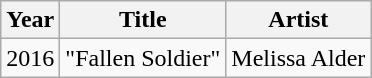<table class="wikitable">
<tr>
<th>Year</th>
<th>Title</th>
<th>Artist</th>
</tr>
<tr>
<td>2016</td>
<td>"Fallen Soldier"</td>
<td>Melissa Alder</td>
</tr>
</table>
